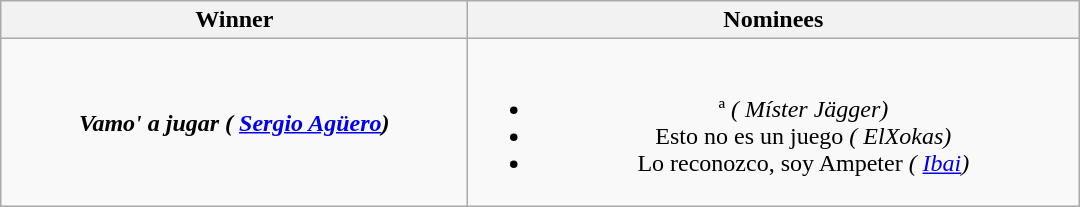<table class="wikitable" style="text-align:center;">
<tr>
<th scope="col" style="width:19em;">Winner</th>
<th scope="col" style="width:25em;">Nominees</th>
</tr>
<tr>
<td><strong><em>Vamo' a jugar<em> ( <a href='#'>Sergio Agüero</a>)<strong></td>
<td><br><ul><li></em>ª<em> ( Míster Jägger)</li><li></em>Esto no es un juego<em> ( ElXokas)</li><li></em>Lo reconozco, soy Ampeter<em> ( <a href='#'>Ibai</a>)</li></ul></td>
</tr>
</table>
